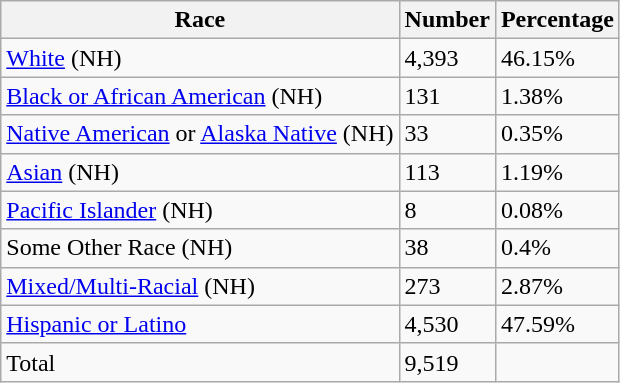<table class="wikitable">
<tr>
<th>Race</th>
<th>Number</th>
<th>Percentage</th>
</tr>
<tr>
<td><a href='#'>White</a> (NH)</td>
<td>4,393</td>
<td>46.15%</td>
</tr>
<tr>
<td><a href='#'>Black or African American</a> (NH)</td>
<td>131</td>
<td>1.38%</td>
</tr>
<tr>
<td><a href='#'>Native American</a> or <a href='#'>Alaska Native</a> (NH)</td>
<td>33</td>
<td>0.35%</td>
</tr>
<tr>
<td><a href='#'>Asian</a> (NH)</td>
<td>113</td>
<td>1.19%</td>
</tr>
<tr>
<td><a href='#'>Pacific Islander</a> (NH)</td>
<td>8</td>
<td>0.08%</td>
</tr>
<tr>
<td>Some Other Race (NH)</td>
<td>38</td>
<td>0.4%</td>
</tr>
<tr>
<td><a href='#'>Mixed/Multi-Racial</a> (NH)</td>
<td>273</td>
<td>2.87%</td>
</tr>
<tr>
<td><a href='#'>Hispanic or Latino</a></td>
<td>4,530</td>
<td>47.59%</td>
</tr>
<tr>
<td>Total</td>
<td>9,519</td>
<td></td>
</tr>
</table>
